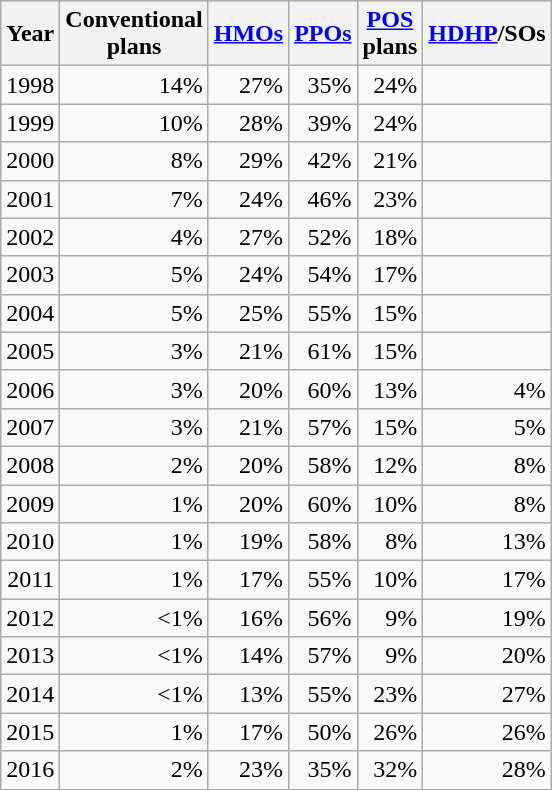<table class="wikitable sortable" style="text-align:right">
<tr>
<th>Year</th>
<th>Conventional<br>plans</th>
<th><a href='#'>HMOs</a></th>
<th><a href='#'>PPOs</a></th>
<th><a href='#'>POS</a><br>plans</th>
<th><a href='#'>HDHP</a>/SOs</th>
</tr>
<tr>
<td>1998</td>
<td>14%</td>
<td>27%</td>
<td>35%</td>
<td>24%</td>
<td></td>
</tr>
<tr>
<td>1999</td>
<td>10%</td>
<td>28%</td>
<td>39%</td>
<td>24%</td>
<td></td>
</tr>
<tr>
<td>2000</td>
<td>8%</td>
<td>29%</td>
<td>42%</td>
<td>21%</td>
<td></td>
</tr>
<tr>
<td>2001</td>
<td>7%</td>
<td>24%</td>
<td>46%</td>
<td>23%</td>
<td></td>
</tr>
<tr>
<td>2002</td>
<td>4%</td>
<td>27%</td>
<td>52%</td>
<td>18%</td>
<td></td>
</tr>
<tr>
<td>2003</td>
<td>5%</td>
<td>24%</td>
<td>54%</td>
<td>17%</td>
<td></td>
</tr>
<tr>
<td>2004</td>
<td>5%</td>
<td>25%</td>
<td>55%</td>
<td>15%</td>
<td></td>
</tr>
<tr>
<td>2005</td>
<td>3%</td>
<td>21%</td>
<td>61%</td>
<td>15%</td>
<td></td>
</tr>
<tr>
<td>2006</td>
<td>3%</td>
<td>20%</td>
<td>60%</td>
<td>13%</td>
<td>4%</td>
</tr>
<tr>
<td>2007</td>
<td>3%</td>
<td>21%</td>
<td>57%</td>
<td>15%</td>
<td>5%</td>
</tr>
<tr>
<td>2008</td>
<td>2%</td>
<td>20%</td>
<td>58%</td>
<td>12%</td>
<td>8%</td>
</tr>
<tr>
<td>2009</td>
<td>1%</td>
<td>20%</td>
<td>60%</td>
<td>10%</td>
<td>8%</td>
</tr>
<tr>
<td>2010</td>
<td>1%</td>
<td>19%</td>
<td>58%</td>
<td>8%</td>
<td>13%</td>
</tr>
<tr>
<td>2011</td>
<td>1%</td>
<td>17%</td>
<td>55%</td>
<td>10%</td>
<td>17%</td>
</tr>
<tr>
<td>2012</td>
<td><1%</td>
<td>16%</td>
<td>56%</td>
<td>9%</td>
<td>19%</td>
</tr>
<tr>
<td>2013</td>
<td><1%</td>
<td>14%</td>
<td>57%</td>
<td>9%</td>
<td>20%</td>
</tr>
<tr>
<td>2014</td>
<td><1%</td>
<td>13%</td>
<td>55%</td>
<td>23%</td>
<td>27%</td>
</tr>
<tr>
<td>2015</td>
<td>1%</td>
<td>17%</td>
<td>50%</td>
<td>26%</td>
<td>26%</td>
</tr>
<tr>
<td>2016</td>
<td>2%</td>
<td>23%</td>
<td>35%</td>
<td>32%</td>
<td>28%</td>
</tr>
</table>
